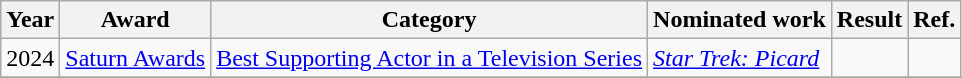<table class="wikitable">
<tr>
<th>Year</th>
<th>Award</th>
<th>Category</th>
<th>Nominated work</th>
<th>Result</th>
<th>Ref.</th>
</tr>
<tr>
<td>2024</td>
<td><a href='#'>Saturn Awards</a></td>
<td><a href='#'>Best Supporting Actor in a Television Series</a></td>
<td><em><a href='#'>Star Trek: Picard</a></em></td>
<td></td>
<td></td>
</tr>
<tr>
</tr>
</table>
